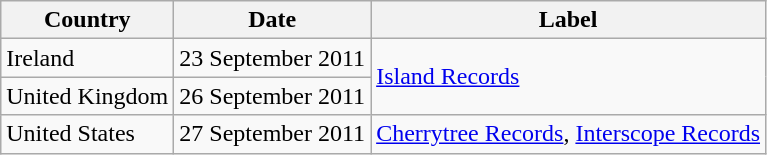<table class="wikitable">
<tr>
<th>Country</th>
<th>Date</th>
<th>Label</th>
</tr>
<tr>
<td>Ireland</td>
<td>23 September 2011</td>
<td rowspan="2"><a href='#'>Island Records</a></td>
</tr>
<tr>
<td>United Kingdom</td>
<td>26 September 2011</td>
</tr>
<tr>
<td>United States</td>
<td>27 September 2011</td>
<td><a href='#'>Cherrytree Records</a>, <a href='#'>Interscope Records</a></td>
</tr>
</table>
